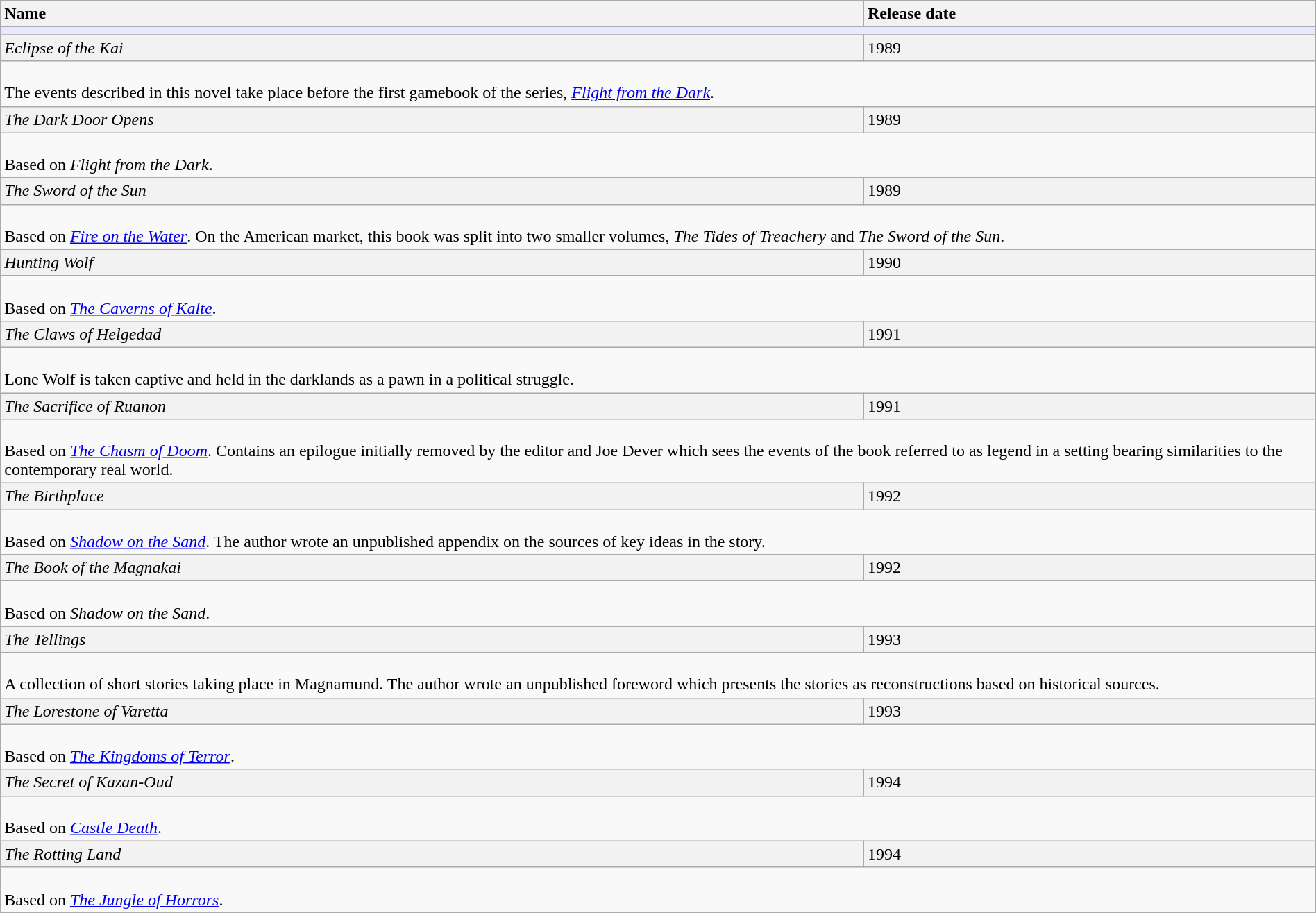<table class="wikitable" width="100%">
<tr>
<th style="text-align:left;">Name</th>
<th style="text-align:left;">Release date</th>
</tr>
<tr>
<td colspan="2" bgcolor="#e6e9ff"></td>
</tr>
<tr>
</tr>
<tr bgcolor="#F2F2F2" align="left">
<td><em>Eclipse of the Kai</em></td>
<td>1989</td>
</tr>
<tr>
<td colspan="2" style="border: none; vertical-align: top;"><br>The events described in this novel take place before the first gamebook of the series, <em><a href='#'>Flight from the Dark</a></em>.</td>
</tr>
<tr bgcolor="#F2F2F2" align="left">
<td><em>The Dark Door Opens</em></td>
<td>1989</td>
</tr>
<tr>
<td colspan="2" style="border: none; vertical-align: top;"><br>Based on <em>Flight from the Dark</em>.</td>
</tr>
<tr bgcolor="#F2F2F2" align="left">
<td><em>The Sword of the Sun</em></td>
<td>1989</td>
</tr>
<tr>
<td colspan="2" style="border: none; vertical-align: top;"><br>Based on <em><a href='#'>Fire on the Water</a></em>. On the American market, this book was split into two smaller volumes, <em>The Tides of Treachery</em> and <em>The Sword of the Sun</em>.</td>
</tr>
<tr bgcolor="#F2F2F2" align="left">
<td><em>Hunting Wolf</em></td>
<td>1990</td>
</tr>
<tr>
<td colspan="2" style="border: none; vertical-align: top;"><br>Based on <em><a href='#'>The Caverns of Kalte</a></em>.</td>
</tr>
<tr bgcolor="#F2F2F2" align="left">
<td><em>The Claws of Helgedad</em></td>
<td>1991</td>
</tr>
<tr>
<td colspan="2" style="border: none; vertical-align: top;"><br>Lone Wolf is taken captive and held in the darklands as a pawn in a political struggle.</td>
</tr>
<tr bgcolor="#F2F2F2" align="left">
<td><em>The Sacrifice of Ruanon</em></td>
<td>1991</td>
</tr>
<tr>
<td colspan="2" style="border: none; vertical-align: top;"><br>Based on <em><a href='#'>The Chasm of Doom</a></em>. Contains an epilogue initially removed by the editor and Joe Dever which sees the events of the book referred to as legend in a setting bearing similarities to the contemporary real world.</td>
</tr>
<tr bgcolor="#F2F2F2" align="left">
<td><em>The Birthplace</em></td>
<td>1992</td>
</tr>
<tr>
<td colspan="2" style="border: none; vertical-align: top;"><br>Based on <em><a href='#'>Shadow on the Sand</a></em>. The author wrote an unpublished appendix on the sources of key ideas in the story.</td>
</tr>
<tr bgcolor="#F2F2F2" align="left">
<td><em>The Book of the Magnakai</em></td>
<td>1992</td>
</tr>
<tr>
<td colspan="2" style="border: none; vertical-align: top;"><br>Based on <em>Shadow on the Sand</em>.</td>
</tr>
<tr bgcolor="#F2F2F2" align="left">
<td><em>The Tellings</em></td>
<td>1993</td>
</tr>
<tr>
<td colspan="2" style="border: none; vertical-align: top;"><br>A collection of short stories taking place in Magnamund. The author wrote an unpublished foreword which presents the stories as reconstructions based on historical sources.</td>
</tr>
<tr bgcolor="#F2F2F2" align="left">
<td><em>The Lorestone of Varetta</em></td>
<td>1993</td>
</tr>
<tr>
<td colspan="2" style="border: none; vertical-align: top;"><br>Based on <em><a href='#'>The Kingdoms of Terror</a></em>.</td>
</tr>
<tr bgcolor="#F2F2F2" align="left">
<td><em>The Secret of Kazan-Oud</em></td>
<td>1994</td>
</tr>
<tr>
<td colspan="2" style="border: none; vertical-align: top;"><br>Based on <em><a href='#'>Castle Death</a></em>.</td>
</tr>
<tr bgcolor="#F2F2F2" align="left">
<td><em>The Rotting Land</em></td>
<td>1994</td>
</tr>
<tr>
<td colspan="2" style="border: none; vertical-align: top;"><br>Based on <em><a href='#'>The Jungle of Horrors</a></em>.</td>
</tr>
</table>
